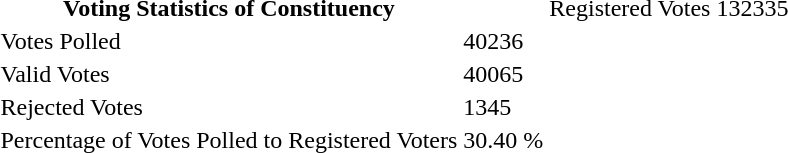<table class="table">
<tr>
<th>Voting Statistics of Constituency</th>
<th></th>
<td>Registered Votes</td>
<td>132335</td>
</tr>
<tr>
<td>Votes Polled</td>
<td>40236</td>
</tr>
<tr>
<td>Valid Votes</td>
<td>40065</td>
</tr>
<tr>
<td>Rejected Votes</td>
<td>1345</td>
</tr>
<tr>
<td>Percentage of Votes Polled to Registered Voters</td>
<td>30.40 %</td>
</tr>
</table>
